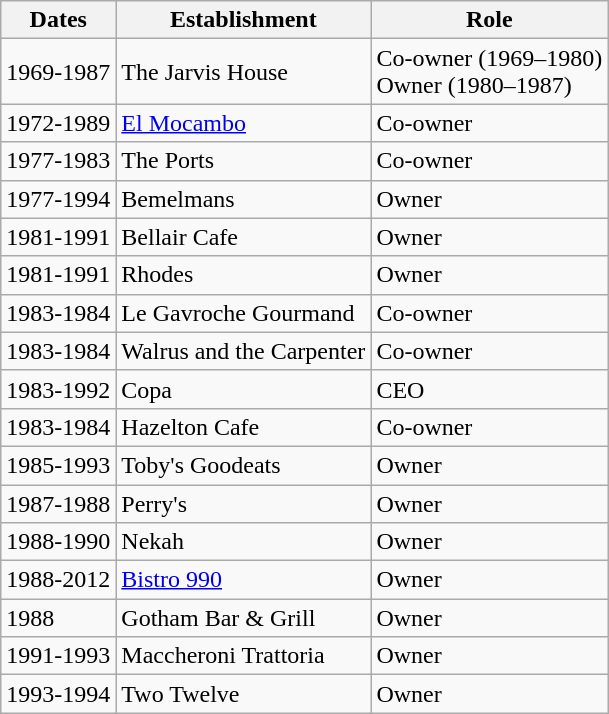<table class="wikitable">
<tr>
<th>Dates</th>
<th>Establishment</th>
<th>Role</th>
</tr>
<tr>
<td>1969-1987</td>
<td>The Jarvis House</td>
<td>Co-owner (1969–1980)<br>Owner (1980–1987)</td>
</tr>
<tr>
<td>1972-1989</td>
<td><a href='#'>El Mocambo</a></td>
<td>Co-owner</td>
</tr>
<tr>
<td>1977-1983</td>
<td>The Ports</td>
<td>Co-owner</td>
</tr>
<tr>
<td>1977-1994</td>
<td>Bemelmans</td>
<td>Owner</td>
</tr>
<tr>
<td>1981-1991</td>
<td>Bellair Cafe</td>
<td>Owner</td>
</tr>
<tr>
<td>1981-1991</td>
<td>Rhodes</td>
<td>Owner</td>
</tr>
<tr>
<td>1983-1984</td>
<td>Le Gavroche Gourmand</td>
<td>Co-owner</td>
</tr>
<tr>
<td>1983-1984</td>
<td>Walrus and the Carpenter</td>
<td>Co-owner</td>
</tr>
<tr>
<td>1983-1992</td>
<td>Copa</td>
<td>CEO</td>
</tr>
<tr>
<td>1983-1984</td>
<td>Hazelton Cafe</td>
<td>Co-owner</td>
</tr>
<tr>
<td>1985-1993</td>
<td>Toby's Goodeats</td>
<td>Owner</td>
</tr>
<tr>
<td>1987-1988</td>
<td>Perry's</td>
<td>Owner</td>
</tr>
<tr>
<td>1988-1990</td>
<td>Nekah</td>
<td>Owner</td>
</tr>
<tr>
<td>1988-2012</td>
<td><a href='#'>Bistro 990</a></td>
<td>Owner</td>
</tr>
<tr>
<td>1988</td>
<td>Gotham Bar & Grill</td>
<td>Owner</td>
</tr>
<tr>
<td>1991-1993</td>
<td>Maccheroni Trattoria</td>
<td>Owner</td>
</tr>
<tr>
<td>1993-1994</td>
<td>Two Twelve</td>
<td>Owner</td>
</tr>
</table>
